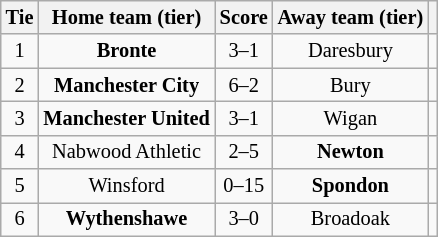<table class="wikitable" style="text-align:center; font-size:85%">
<tr>
<th>Tie</th>
<th>Home team (tier)</th>
<th>Score</th>
<th>Away team (tier)</th>
<th></th>
</tr>
<tr>
<td align="center">1</td>
<td><strong>Bronte</strong></td>
<td align="center">3–1</td>
<td>Daresbury</td>
<td></td>
</tr>
<tr>
<td align="center">2</td>
<td><strong>Manchester City</strong></td>
<td align="center">6–2</td>
<td>Bury</td>
<td></td>
</tr>
<tr>
<td align="center">3</td>
<td><strong>Manchester United</strong></td>
<td align="center">3–1</td>
<td>Wigan</td>
<td></td>
</tr>
<tr>
<td align="center">4</td>
<td>Nabwood Athletic</td>
<td align="center">2–5</td>
<td><strong>Newton</strong></td>
<td></td>
</tr>
<tr>
<td align="center">5</td>
<td>Winsford</td>
<td align="center">0–15</td>
<td><strong>Spondon</strong></td>
<td></td>
</tr>
<tr>
<td align="center">6</td>
<td><strong>Wythenshawe</strong></td>
<td align="center">3–0</td>
<td>Broadoak</td>
<td></td>
</tr>
</table>
